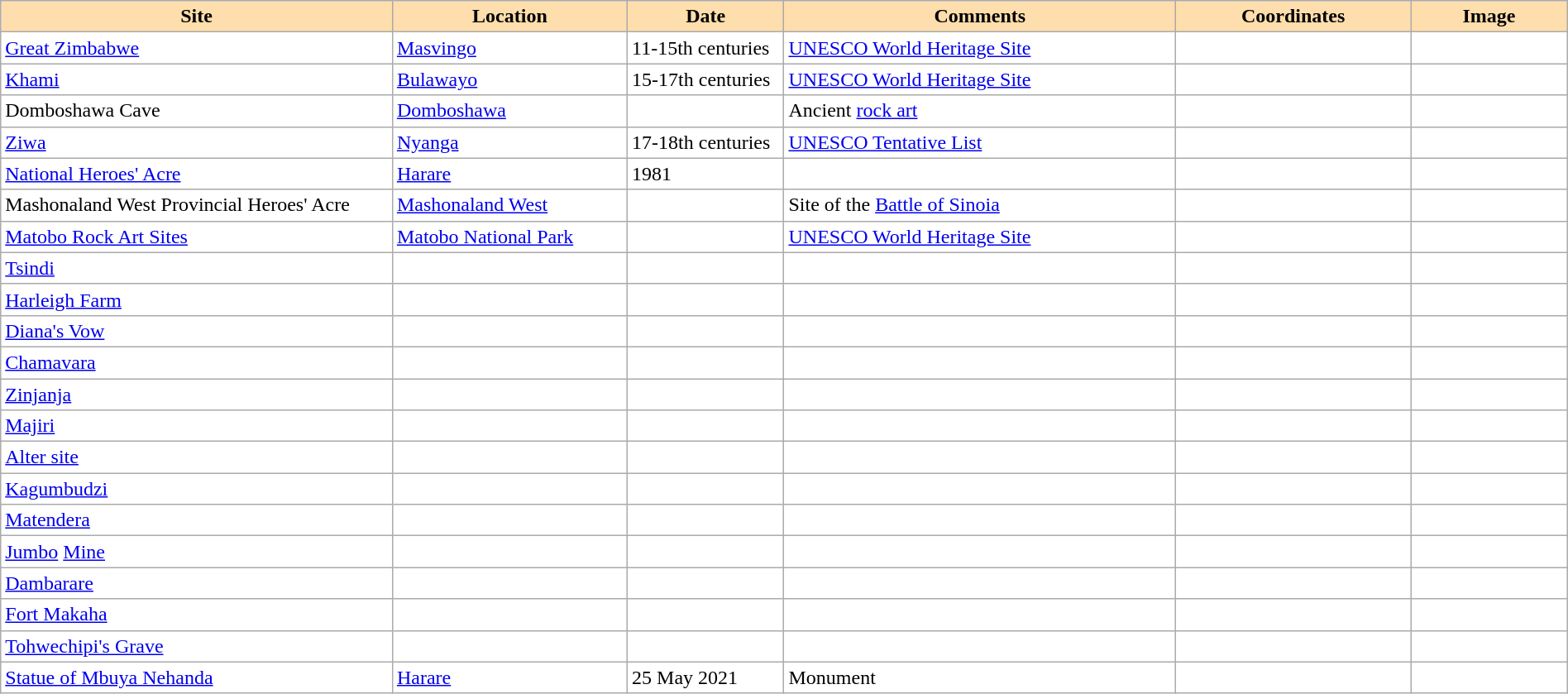<table class="wikitable sortable"  style="width:100%; background:#fff;">
<tr>
<th width="25%" align="left" style="background:#ffdead;">Site</th>
<th width="15%" align="left" style="background:#ffdead;">Location</th>
<th width="10%" align="left" style="background:#ffdead;">Date</th>
<th width="25%" align="left" style="background:#ffdead;">Comments</th>
<th width="15%" align="left" style="background:#ffdead;">Coordinates</th>
<th width="10%" align="left" style="background:#ffdead;" class="unsortable">Image</th>
</tr>
<tr>
<td><a href='#'>Great Zimbabwe</a></td>
<td><a href='#'>Masvingo</a></td>
<td>11-15th centuries</td>
<td><a href='#'>UNESCO World Heritage Site</a></td>
<td></td>
<td></td>
</tr>
<tr>
<td><a href='#'>Khami</a></td>
<td><a href='#'>Bulawayo</a></td>
<td>15-17th centuries</td>
<td><a href='#'>UNESCO World Heritage Site</a></td>
<td></td>
<td></td>
</tr>
<tr>
<td>Domboshawa Cave</td>
<td><a href='#'>Domboshawa</a></td>
<td></td>
<td>Ancient <a href='#'>rock art</a></td>
<td></td>
<td></td>
</tr>
<tr>
<td><a href='#'>Ziwa</a></td>
<td><a href='#'>Nyanga</a></td>
<td>17-18th centuries</td>
<td><a href='#'>UNESCO Tentative List</a></td>
<td></td>
<td></td>
</tr>
<tr>
<td><a href='#'>National Heroes' Acre</a></td>
<td><a href='#'>Harare</a></td>
<td>1981</td>
<td></td>
<td></td>
<td></td>
</tr>
<tr>
<td>Mashonaland West Provincial Heroes' Acre</td>
<td><a href='#'>Mashonaland West</a></td>
<td></td>
<td>Site of the <a href='#'>Battle of Sinoia</a></td>
<td></td>
<td></td>
</tr>
<tr>
<td><a href='#'>Matobo Rock Art Sites</a></td>
<td><a href='#'>Matobo National Park</a></td>
<td></td>
<td><a href='#'>UNESCO World Heritage Site</a></td>
<td></td>
<td></td>
</tr>
<tr>
<td><a href='#'>Tsindi</a></td>
<td></td>
<td></td>
<td></td>
<td></td>
<td></td>
</tr>
<tr>
<td><a href='#'>Harleigh Farm</a></td>
<td></td>
<td></td>
<td></td>
<td></td>
<td></td>
</tr>
<tr>
<td><a href='#'>Diana's Vow</a></td>
<td></td>
<td></td>
<td></td>
<td></td>
<td></td>
</tr>
<tr>
<td><a href='#'>Chamavara</a></td>
<td></td>
<td></td>
<td></td>
<td></td>
<td></td>
</tr>
<tr>
<td><a href='#'>Zinjanja</a></td>
<td></td>
<td></td>
<td></td>
<td></td>
<td></td>
</tr>
<tr>
<td><a href='#'>Majiri</a></td>
<td></td>
<td></td>
<td></td>
<td></td>
<td></td>
</tr>
<tr>
<td><a href='#'>Alter site</a></td>
<td></td>
<td></td>
<td></td>
<td></td>
<td></td>
</tr>
<tr>
<td><a href='#'>Kagumbudzi</a></td>
<td></td>
<td></td>
<td></td>
<td></td>
<td></td>
</tr>
<tr>
<td><a href='#'>Matendera</a></td>
<td></td>
<td></td>
<td></td>
<td></td>
<td></td>
</tr>
<tr>
<td><a href='#'>Jumbo</a> <a href='#'>Mine</a></td>
<td></td>
<td></td>
<td></td>
<td></td>
<td></td>
</tr>
<tr>
<td><a href='#'>Dambarare</a></td>
<td></td>
<td></td>
<td></td>
<td></td>
<td></td>
</tr>
<tr>
<td><a href='#'>Fort Makaha</a></td>
<td></td>
<td></td>
<td></td>
<td></td>
<td></td>
</tr>
<tr>
<td><a href='#'>Tohwechipi's Grave</a></td>
<td></td>
<td></td>
<td></td>
<td></td>
<td></td>
</tr>
<tr>
<td><a href='#'>Statue of Mbuya Nehanda</a></td>
<td><a href='#'>Harare</a></td>
<td>25 May 2021</td>
<td>Monument</td>
<td></td>
<td></td>
</tr>
</table>
